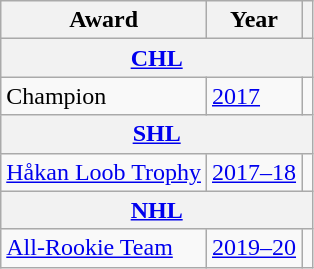<table class="wikitable">
<tr>
<th>Award</th>
<th>Year</th>
<th></th>
</tr>
<tr>
<th colspan="3"><a href='#'>CHL</a></th>
</tr>
<tr>
<td>Champion</td>
<td><a href='#'>2017</a></td>
<td></td>
</tr>
<tr>
<th colspan="3"><a href='#'>SHL</a></th>
</tr>
<tr>
<td><a href='#'>Håkan Loob Trophy</a></td>
<td><a href='#'>2017–18</a></td>
<td></td>
</tr>
<tr>
<th colspan="3"><a href='#'>NHL</a></th>
</tr>
<tr>
<td><a href='#'>All-Rookie Team</a></td>
<td><a href='#'>2019–20</a></td>
<td></td>
</tr>
</table>
